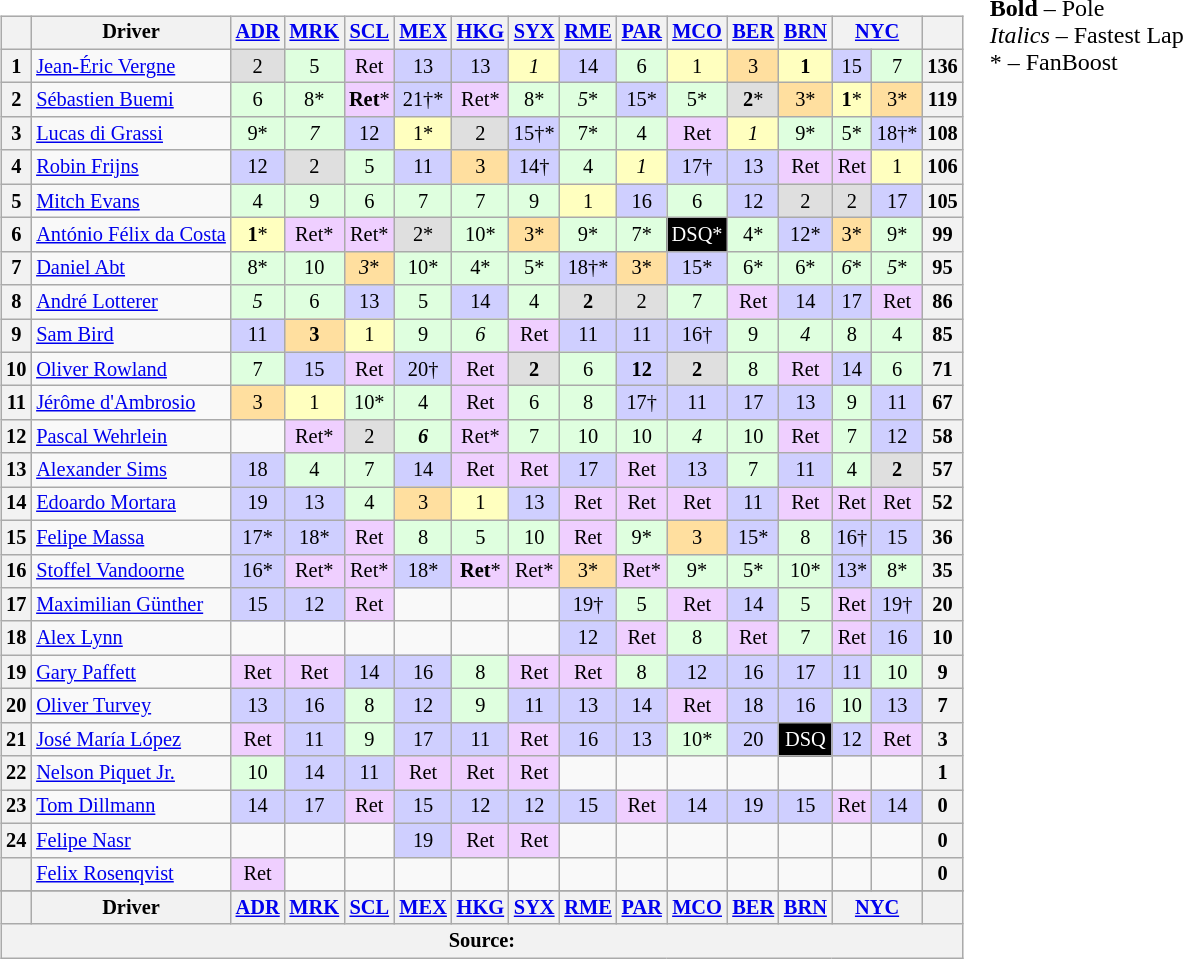<table>
<tr>
<td valign="top"><br><table class="wikitable" style="font-size: 85%; text-align: center;">
<tr valign="top">
<th valign="middle"></th>
<th valign="middle">Driver</th>
<th scope="col"><a href='#'>ADR</a><br> </th>
<th scope="col"><a href='#'>MRK</a><br> </th>
<th scope="col"><a href='#'>SCL</a><br> </th>
<th scope="col"><a href='#'>MEX</a><br> </th>
<th scope="col"><a href='#'>HKG</a><br> </th>
<th scope="col"><a href='#'>SYX</a><br> </th>
<th scope="col"><a href='#'>RME</a><br> </th>
<th scope="col"><a href='#'>PAR</a><br> </th>
<th scope="col"><a href='#'>MCO</a><br> </th>
<th scope="col"><a href='#'>BER</a><br> </th>
<th scope="col"><a href='#'>BRN</a><br> </th>
<th colspan=2><a href='#'>NYC</a><br> </th>
<th valign=middle></th>
</tr>
<tr>
<th>1</th>
<td align="left"> <a href='#'>Jean-Éric Vergne</a></td>
<td style="background:#dfdfdf;">2</td>
<td style="background:#dfffdf;">5</td>
<td style="background:#efcfff;">Ret</td>
<td style="background:#cfcfff;">13</td>
<td style="background:#cfcfff;">13</td>
<td style="background:#ffffbf;"><em>1</em></td>
<td style="background:#cfcfff;">14</td>
<td style="background:#dfffdf;">6</td>
<td style="background:#FFFFBF;">1</td>
<td style="background:#ffdf9f;">3</td>
<td style="background:#ffffbf;"><strong>1</strong></td>
<td style="background:#cfcfff;">15</td>
<td style="background:#dfffdf;">7</td>
<th>136</th>
</tr>
<tr>
<th>2</th>
<td align="left"> <a href='#'>Sébastien Buemi</a></td>
<td style="background:#dfffdf;">6</td>
<td style="background:#dfffdf;">8*</td>
<td style="background:#efcfff;"><strong>Ret</strong>*</td>
<td style="background:#cfcfff;">21†*</td>
<td style="background:#efcfff;">Ret*</td>
<td style="background:#dfffdf;">8*</td>
<td style="background:#dfffdf;"><em>5</em>*</td>
<td style="background:#cfcfff;">15*</td>
<td style="background:#DFFFDF;">5*</td>
<td style="background:#DFDFDF;"><strong>2</strong>*</td>
<td style="background:#ffdf9f;">3*</td>
<td style="background:#ffffbf;"><strong>1</strong>*</td>
<td style="background:#ffdf9f;">3*</td>
<th>119</th>
</tr>
<tr>
<th>3</th>
<td align="left"> <a href='#'>Lucas di Grassi</a></td>
<td style="background:#dfffdf;">9*</td>
<td style="background:#dfffdf;"><em>7</em></td>
<td style="background:#cfcfff;">12</td>
<td style="background:#ffffbf;">1*</td>
<td style="background:#dfdfdf;">2</td>
<td style="background:#cfcfff;">15†*</td>
<td style="background:#dfffdf;">7*</td>
<td style="background:#dfffdf;">4</td>
<td style="background:#EFCFFF;">Ret</td>
<td style="background:#FFFFBF;"><em>1</em></td>
<td style="background:#dfffdf;">9*</td>
<td style="background:#dfffdf;">5*</td>
<td style="background:#cfcfff;">18†*</td>
<th>108</th>
</tr>
<tr>
<th>4</th>
<td align="left"> <a href='#'>Robin Frijns</a></td>
<td style="background:#cfcfff;">12</td>
<td style="background:#dfdfdf;">2</td>
<td style="background:#dfffdf;">5</td>
<td style="background:#cfcfff;">11</td>
<td style="background:#ffdf9f;">3</td>
<td style="background:#cfcfff;">14†</td>
<td style="background:#dfffdf;">4</td>
<td style="background:#ffffbf;"><em>1</em></td>
<td style="background:#cfcfff;">17†</td>
<td style="background:#cfcfff;">13</td>
<td style="background:#efcfff;">Ret</td>
<td style="background:#efcfff;">Ret</td>
<td style="background:#ffffbf;">1</td>
<th>106</th>
</tr>
<tr>
<th>5</th>
<td align="left"> <a href='#'>Mitch Evans</a></td>
<td style="background:#dfffdf;">4</td>
<td style="background:#dfffdf;">9</td>
<td style="background:#dfffdf;">6</td>
<td style="background:#dfffdf;">7</td>
<td style="background:#dfffdf;">7</td>
<td style="background:#dfffdf;">9</td>
<td style="background:#ffffbf;">1</td>
<td style="background:#cfcfff;">16</td>
<td style="background:#DFFFDF;">6</td>
<td style="background:#cfcfff;">12</td>
<td style="background:#dfdfdf;">2</td>
<td style="background:#dfdfdf;">2</td>
<td style="background:#cfcfff;">17</td>
<th>105</th>
</tr>
<tr>
<th>6</th>
<td align="left"> <a href='#'>António Félix da Costa</a></td>
<td style="background:#ffffbf;"><strong>1</strong>*</td>
<td style="background:#efcfff;">Ret*</td>
<td style="background:#efcfff;">Ret*</td>
<td style="background:#dfdfdf;">2*</td>
<td style="background:#dfffdf;">10*</td>
<td style="background:#ffdf9f;">3*</td>
<td style="background:#dfffdf;">9*</td>
<td style="background:#dfffdf;">7*</td>
<td style="background:#000000; color:white;">DSQ*</td>
<td style="background:#dfffdf;">4*</td>
<td style="background:#cfcfff;">12*</td>
<td style="background:#ffdf9f;">3*</td>
<td style="background:#dfffdf;">9*</td>
<th>99</th>
</tr>
<tr>
<th>7</th>
<td align="left"> <a href='#'>Daniel Abt</a></td>
<td style="background:#dfffdf;">8*</td>
<td style="background:#dfffdf;">10</td>
<td style="background:#ffdf9f;"><em>3</em>*</td>
<td style="background:#dfffdf;">10*</td>
<td style="background:#dfffdf;">4*</td>
<td style="background:#dfffdf;">5*</td>
<td style="background:#cfcfff;">18†*</td>
<td style="background:#ffdf9f;">3*</td>
<td style="background:#cfcfff;">15*</td>
<td style="background:#dfffdf;">6*</td>
<td style="background:#dfffdf;">6*</td>
<td style="background:#dfffdf;"><em>6</em>*</td>
<td style="background:#dfffdf;"><em>5</em>*</td>
<th>95</th>
</tr>
<tr>
<th>8</th>
<td align="left"> <a href='#'>André Lotterer</a></td>
<td style="background:#dfffdf;"><em>5</em></td>
<td style="background:#dfffdf;">6</td>
<td style="background:#cfcfff;">13</td>
<td style="background:#dfffdf;">5</td>
<td style="background:#cfcfff;">14</td>
<td style="background:#dfffdf;">4</td>
<td style="background:#dfdfdf;"><strong>2</strong></td>
<td style="background:#dfdfdf;">2</td>
<td style="background:#DFFFDF;">7</td>
<td style="background:#EFCFFF;">Ret</td>
<td style="background:#cfcfff;">14</td>
<td style="background:#cfcfff;">17</td>
<td style="background:#EFCFFF;">Ret</td>
<th>86</th>
</tr>
<tr>
<th>9</th>
<td align="left"> <a href='#'>Sam Bird</a></td>
<td style="background:#cfcfff;">11</td>
<td style="background:#ffdf9f;"><strong>3</strong></td>
<td style="background:#ffffbf;">1</td>
<td style="background:#dfffdf;">9</td>
<td style="background:#dfffdf;"><em>6</em></td>
<td style="background:#efcfff;">Ret</td>
<td style="background:#cfcfff;">11</td>
<td style="background:#cfcfff;">11</td>
<td style="background:#cfcfff;">16†</td>
<td style="background:#dfffdf;">9</td>
<td style="background:#dfffdf;"><em>4</em></td>
<td style="background:#dfffdf;">8</td>
<td style="background:#dfffdf;">4</td>
<th>85</th>
</tr>
<tr>
<th>10</th>
<td align="left"> <a href='#'>Oliver Rowland</a></td>
<td style="background:#dfffdf;">7</td>
<td style="background:#cfcfff;">15</td>
<td style="background:#efcfff;">Ret</td>
<td style="background:#cfcfff;">20†</td>
<td style="background:#efcfff;">Ret</td>
<td style="background:#dfdfdf;"><strong>2</strong></td>
<td style="background:#dfffdf;">6</td>
<td style="background:#cfcfff;"><strong>12</strong></td>
<td style="background:#DFDFDF;"><strong>2</strong></td>
<td style="background:#dfffdf;">8</td>
<td style="background:#efcfff;">Ret</td>
<td style="background:#cfcfff;">14</td>
<td style="background:#dfffdf;">6</td>
<th>71</th>
</tr>
<tr>
<th>11</th>
<td align="left"> <a href='#'>Jérôme d'Ambrosio</a></td>
<td style="background:#ffdf9f;">3</td>
<td style="background:#ffffbf;">1</td>
<td style="background:#dfffdf;">10*</td>
<td style="background:#dfffdf;">4</td>
<td style="background:#efcfff;">Ret</td>
<td style="background:#dfffdf;">6</td>
<td style="background:#dfffdf;">8</td>
<td style="background:#cfcfff;">17†</td>
<td style="background:#cfcfff;">11</td>
<td style="background:#cfcfff;">17</td>
<td style="background:#cfcfff;">13</td>
<td style="background:#dfffdf;">9</td>
<td style="background:#cfcfff;">11</td>
<th>67</th>
</tr>
<tr>
<th>12</th>
<td align="left"> <a href='#'>Pascal Wehrlein</a></td>
<td></td>
<td style="background:#efcfff;">Ret*</td>
<td style="background:#dfdfdf;">2</td>
<td style="background:#dfffdf;"><strong><em>6</em></strong></td>
<td style="background:#efcfff;">Ret*</td>
<td style="background:#dfffdf;">7</td>
<td style="background:#dfffdf;">10</td>
<td style="background:#dfffdf;">10</td>
<td style="background:#DFFFDF;"><em>4</em></td>
<td style="background:#dfffdf;">10</td>
<td style="background:#efcfff;">Ret</td>
<td style="background:#dfffdf;">7</td>
<td style="background:#cfcfff;">12</td>
<th>58</th>
</tr>
<tr>
<th>13</th>
<td align="left"> <a href='#'>Alexander Sims</a></td>
<td style="background:#cfcfff;">18</td>
<td style="background:#dfffdf;">4</td>
<td style="background:#dfffdf;">7</td>
<td style="background:#cfcfff;">14</td>
<td style="background:#efcfff;">Ret</td>
<td style="background:#efcfff;">Ret</td>
<td style="background:#cfcfff;">17</td>
<td style="background:#efcfff;">Ret</td>
<td style="background:#cfcfff;">13</td>
<td style="background:#dfffdf;">7</td>
<td style="background:#cfcfff;">11</td>
<td style="background:#dfffdf;">4</td>
<td style="background:#dfdfdf;"><strong>2</strong></td>
<th>57</th>
</tr>
<tr>
<th>14</th>
<td align="left"> <a href='#'>Edoardo Mortara</a></td>
<td style="background:#cfcfff;">19</td>
<td style="background:#cfcfff;">13</td>
<td style="background:#dfffdf;">4</td>
<td style="background:#ffdf9f;">3</td>
<td style="background:#ffffbf;">1</td>
<td style="background:#cfcfff;">13</td>
<td style="background:#efcfff;">Ret</td>
<td style="background:#efcfff;">Ret</td>
<td style="background:#EFCFFF;">Ret</td>
<td style="background:#cfcfff;">11</td>
<td style="background:#efcfff;">Ret</td>
<td style="background:#efcfff;">Ret</td>
<td style="background:#efcfff;">Ret</td>
<th>52</th>
</tr>
<tr>
<th>15</th>
<td align="left"> <a href='#'>Felipe Massa</a></td>
<td style="background:#cfcfff;">17*</td>
<td style="background:#cfcfff;">18*</td>
<td style="background:#efcfff;">Ret</td>
<td style="background:#dfffdf;">8</td>
<td style="background:#dfffdf;">5</td>
<td style="background:#dfffdf;">10</td>
<td style="background:#efcfff;">Ret</td>
<td style="background:#dfffdf;">9*</td>
<td style="background:#FFDF9F;">3</td>
<td style="background:#cfcfff;">15*</td>
<td style="background:#dfffdf;">8</td>
<td style="background:#cfcfff;">16†</td>
<td style="background:#cfcfff;">15</td>
<th>36</th>
</tr>
<tr>
<th>16</th>
<td align="left"> <a href='#'>Stoffel Vandoorne</a></td>
<td style="background:#cfcfff;">16*</td>
<td style="background:#efcfff;">Ret*</td>
<td style="background:#efcfff;">Ret*</td>
<td style="background:#cfcfff;">18*</td>
<td style="background:#efcfff;"><strong>Ret</strong>*</td>
<td style="background:#efcfff;">Ret*</td>
<td style="background:#ffdf9f;">3*</td>
<td style="background:#efcfff;">Ret*</td>
<td style="background:#dfffdf;">9*</td>
<td style="background:#dfffdf;">5*</td>
<td style="background:#dfffdf;">10*</td>
<td style="background:#cfcfff;">13*</td>
<td style="background:#dfffdf;">8*</td>
<th>35</th>
</tr>
<tr>
<th>17</th>
<td align="left"> <a href='#'>Maximilian Günther</a></td>
<td style="background:#cfcfff;">15</td>
<td style="background:#cfcfff;">12</td>
<td style="background:#efcfff;">Ret</td>
<td></td>
<td></td>
<td></td>
<td style="background:#cfcfff;">19†</td>
<td style="background:#dfffdf;">5</td>
<td style="background:#EFCFFF;">Ret</td>
<td style="background:#cfcfff;">14</td>
<td style="background:#dfffdf;">5</td>
<td style="background:#EFCFFF;">Ret</td>
<td style="background:#cfcfff;">19†</td>
<th>20</th>
</tr>
<tr>
<th>18</th>
<td align="left"> <a href='#'>Alex Lynn</a></td>
<td></td>
<td></td>
<td></td>
<td></td>
<td></td>
<td></td>
<td style="background:#cfcfff;">12</td>
<td style="background:#efcfff;">Ret</td>
<td style="background:#DFFFDF;">8</td>
<td style="background:#efcfff;">Ret</td>
<td style="background:#DFFFDF;">7</td>
<td style="background:#EFCFFF;">Ret</td>
<td style="background:#cfcfff;">16</td>
<th>10</th>
</tr>
<tr>
<th>19</th>
<td align="left"> <a href='#'>Gary Paffett</a></td>
<td style="background:#efcfff;">Ret</td>
<td style="background:#efcfff;">Ret</td>
<td style="background:#cfcfff;">14</td>
<td style="background:#cfcfff;">16</td>
<td style="background:#dfffdf;">8</td>
<td style="background:#efcfff;">Ret</td>
<td style="background:#efcfff;">Ret</td>
<td style="background:#dfffdf;">8</td>
<td style="background:#cfcfff;">12</td>
<td style="background:#cfcfff;">16</td>
<td style="background:#cfcfff;">17</td>
<td style="background:#cfcfff;">11</td>
<td style="background:#dfffdf;">10</td>
<th>9</th>
</tr>
<tr>
<th>20</th>
<td align="left"> <a href='#'>Oliver Turvey</a></td>
<td style="background:#cfcfff;">13</td>
<td style="background:#cfcfff;">16</td>
<td style="background:#dfffdf;">8</td>
<td style="background:#cfcfff;">12</td>
<td style="background:#dfffdf;">9</td>
<td style="background:#cfcfff;">11</td>
<td style="background:#cfcfff;">13</td>
<td style="background:#cfcfff;">14</td>
<td style="background:#EFCFFF;">Ret</td>
<td style="background:#cfcfff;">18</td>
<td style="background:#cfcfff;">16</td>
<td style="background:#dfffdf;">10</td>
<td style="background:#cfcfff;">13</td>
<th>7</th>
</tr>
<tr>
<th>21</th>
<td align="left"> <a href='#'>José María López</a></td>
<td style="background:#efcfff;">Ret</td>
<td style="background:#cfcfff;">11</td>
<td style="background:#dfffdf;">9</td>
<td style="background:#cfcfff;">17</td>
<td style="background:#cfcfff;">11</td>
<td style="background:#efcfff;">Ret</td>
<td style="background:#cfcfff;">16</td>
<td style="background:#cfcfff;">13</td>
<td style="background:#dfffdf;">10*</td>
<td style="background:#cfcfff;">20</td>
<td style="background:#000000; color:white;">DSQ</td>
<td style="background:#cfcfff;">12</td>
<td style="background:#efcfff;">Ret</td>
<th>3</th>
</tr>
<tr>
<th>22</th>
<td align="left"> <a href='#'>Nelson Piquet Jr.</a></td>
<td style="background:#dfffdf;">10</td>
<td style="background:#cfcfff;">14</td>
<td style="background:#cfcfff;">11</td>
<td style="background:#efcfff;">Ret</td>
<td style="background:#efcfff;">Ret</td>
<td style="background:#efcfff;">Ret</td>
<td></td>
<td></td>
<td></td>
<td></td>
<td></td>
<td></td>
<td></td>
<th>1</th>
</tr>
<tr>
<th>23</th>
<td align="left"> <a href='#'>Tom Dillmann</a></td>
<td style="background:#cfcfff;">14</td>
<td style="background:#cfcfff;">17</td>
<td style="background:#efcfff;">Ret</td>
<td style="background:#cfcfff;">15</td>
<td style="background:#cfcfff;">12</td>
<td style="background:#cfcfff;">12</td>
<td style="background:#cfcfff;">15</td>
<td style="background:#efcfff;">Ret</td>
<td style="background:#cfcfff;">14</td>
<td style="background:#cfcfff;">19</td>
<td style="background:#cfcfff;">15</td>
<td style="background:#efcfff;">Ret</td>
<td style="background:#cfcfff;">14</td>
<th>0</th>
</tr>
<tr>
<th>24</th>
<td align="left"> <a href='#'>Felipe Nasr</a></td>
<td></td>
<td></td>
<td></td>
<td style="background:#cfcfff;">19</td>
<td style="background:#efcfff;">Ret</td>
<td style="background:#efcfff;">Ret</td>
<td></td>
<td></td>
<td></td>
<td></td>
<td></td>
<td></td>
<td></td>
<th>0</th>
</tr>
<tr>
<th></th>
<td align="left"> <a href='#'>Felix Rosenqvist</a></td>
<td style="background:#efcfff;">Ret</td>
<td></td>
<td></td>
<td></td>
<td></td>
<td></td>
<td></td>
<td></td>
<td></td>
<td></td>
<td></td>
<td></td>
<td></td>
<th>0</th>
</tr>
<tr>
</tr>
<tr style="background:#f9f9f9; vertical-align:top;">
<th valign=middle></th>
<th valign=middle>Driver</th>
<th scope="col"><a href='#'>ADR</a><br> </th>
<th scope="col"><a href='#'>MRK</a><br> </th>
<th scope="col"><a href='#'>SCL</a><br> </th>
<th scope="col"><a href='#'>MEX</a><br> </th>
<th scope="col"><a href='#'>HKG</a><br> </th>
<th scope="col"><a href='#'>SYX</a><br> </th>
<th scope="col"><a href='#'>RME</a><br> </th>
<th scope="col"><a href='#'>PAR</a><br> </th>
<th scope="col"><a href='#'>MCO</a><br> </th>
<th scope="col"><a href='#'>BER</a><br> </th>
<th scope="col"><a href='#'>BRN</a><br> </th>
<th colspan=2><a href='#'>NYC</a><br> </th>
<th valign=middle></th>
</tr>
<tr>
<th colspan="16">Source:</th>
</tr>
</table>
</td>
<td valign="top"><br>
<span><strong>Bold</strong> – Pole<br>
<em>Italics</em> – Fastest Lap<br>* – FanBoost<br></span></td>
</tr>
</table>
